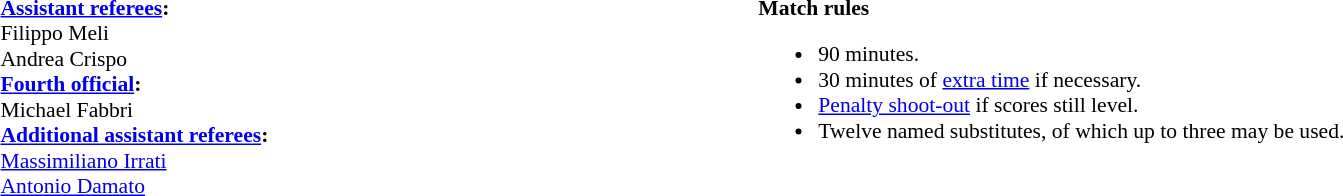<table width=100% style="font-size:90%">
<tr>
<td><br><strong><a href='#'>Assistant referees</a>:</strong>
<br>Filippo Meli
<br>Andrea Crispo
<br><strong><a href='#'>Fourth official</a>:</strong>
<br>Michael Fabbri
<br><strong><a href='#'>Additional assistant referees</a>:</strong>
<br><a href='#'>Massimiliano Irrati</a>
<br><a href='#'>Antonio Damato</a></td>
<td style="width:60%; vertical-align:top;"><br><strong>Match rules</strong><ul><li>90 minutes.</li><li>30 minutes of <a href='#'>extra time</a> if necessary.</li><li><a href='#'>Penalty shoot-out</a> if scores still level.</li><li>Twelve named substitutes, of which up to three may be used.</li></ul></td>
</tr>
</table>
